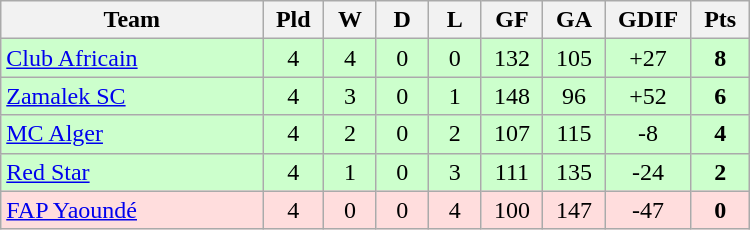<table class=wikitable style="text-align:center" width=500>
<tr>
<th width=25%>Team</th>
<th width=5%>Pld</th>
<th width=5%>W</th>
<th width=5%>D</th>
<th width=5%>L</th>
<th width=5%>GF</th>
<th width=5%>GA</th>
<th width=5%>GDIF</th>
<th width=5%>Pts</th>
</tr>
<tr bgcolor=#ccffcc>
<td align="left"> <a href='#'>Club Africain</a></td>
<td>4</td>
<td>4</td>
<td>0</td>
<td>0</td>
<td>132</td>
<td>105</td>
<td>+27</td>
<td><strong>8</strong></td>
</tr>
<tr bgcolor=#ccffcc>
<td align="left"> <a href='#'>Zamalek SC</a></td>
<td>4</td>
<td>3</td>
<td>0</td>
<td>1</td>
<td>148</td>
<td>96</td>
<td>+52</td>
<td><strong>6</strong></td>
</tr>
<tr bgcolor=#ccffcc>
<td align="left"> <a href='#'>MC Alger</a></td>
<td>4</td>
<td>2</td>
<td>0</td>
<td>2</td>
<td>107</td>
<td>115</td>
<td>-8</td>
<td><strong>4</strong></td>
</tr>
<tr bgcolor=#ccffcc>
<td align="left"> <a href='#'>Red Star</a></td>
<td>4</td>
<td>1</td>
<td>0</td>
<td>3</td>
<td>111</td>
<td>135</td>
<td>-24</td>
<td><strong>2</strong></td>
</tr>
<tr bgcolor=#ffdddd>
<td align="left"> <a href='#'>FAP Yaoundé</a></td>
<td>4</td>
<td>0</td>
<td>0</td>
<td>4</td>
<td>100</td>
<td>147</td>
<td>-47</td>
<td><strong>0</strong></td>
</tr>
</table>
